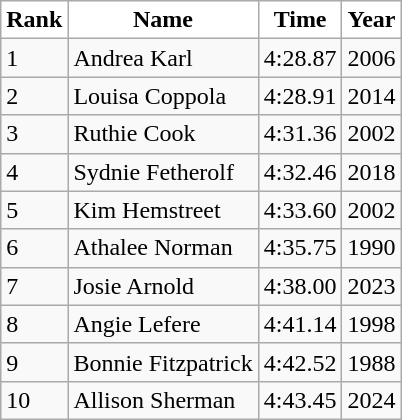<table class="wikitable">
<tr>
<th style="background:white">Rank</th>
<th style="background:white">Name</th>
<th style="background:white">Time</th>
<th style="background:white">Year</th>
</tr>
<tr>
<td>1</td>
<td>Andrea Karl</td>
<td>4:28.87</td>
<td>2006</td>
</tr>
<tr>
<td>2</td>
<td>Louisa Coppola</td>
<td>4:28.91</td>
<td>2014</td>
</tr>
<tr>
<td>3</td>
<td>Ruthie Cook</td>
<td>4:31.36</td>
<td>2002</td>
</tr>
<tr>
<td>4</td>
<td>Sydnie Fetherolf</td>
<td>4:32.46</td>
<td>2018</td>
</tr>
<tr>
<td>5</td>
<td>Kim Hemstreet</td>
<td>4:33.60</td>
<td>2002</td>
</tr>
<tr>
<td>6</td>
<td>Athalee Norman</td>
<td>4:35.75</td>
<td>1990</td>
</tr>
<tr>
<td>7</td>
<td>Josie Arnold</td>
<td>4:38.00</td>
<td>2023</td>
</tr>
<tr>
<td>8</td>
<td>Angie Lefere</td>
<td>4:41.14</td>
<td>1998</td>
</tr>
<tr>
<td>9</td>
<td>Bonnie Fitzpatrick</td>
<td>4:42.52</td>
<td>1988</td>
</tr>
<tr>
<td>10</td>
<td>Allison Sherman</td>
<td>4:43.45</td>
<td>2024</td>
</tr>
</table>
